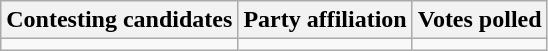<table class="wikitable sortable">
<tr>
<th>Contesting candidates</th>
<th>Party affiliation</th>
<th>Votes polled</th>
</tr>
<tr>
<td></td>
<td></td>
<td></td>
</tr>
</table>
